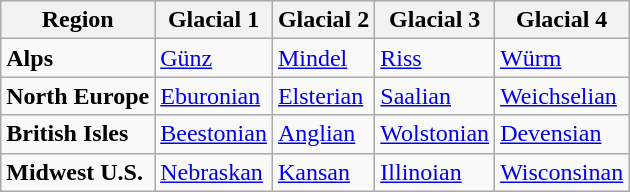<table class="wikitable">
<tr>
<th>Region</th>
<th>Glacial 1</th>
<th>Glacial 2</th>
<th>Glacial 3</th>
<th>Glacial 4</th>
</tr>
<tr>
<td><strong>Alps</strong></td>
<td><a href='#'>Günz</a></td>
<td><a href='#'>Mindel</a></td>
<td><a href='#'>Riss</a></td>
<td><a href='#'>Würm</a></td>
</tr>
<tr>
<td><strong>North Europe</strong></td>
<td><a href='#'>Eburonian</a></td>
<td><a href='#'>Elsterian</a></td>
<td><a href='#'>Saalian</a></td>
<td><a href='#'>Weichselian</a></td>
</tr>
<tr>
<td><strong>British Isles</strong></td>
<td><a href='#'>Beestonian</a></td>
<td><a href='#'>Anglian</a></td>
<td><a href='#'>Wolstonian</a></td>
<td><a href='#'>Devensian</a></td>
</tr>
<tr>
<td><strong>Midwest U.S.</strong></td>
<td><a href='#'>Nebraskan</a></td>
<td><a href='#'>Kansan</a></td>
<td><a href='#'>Illinoian</a></td>
<td><a href='#'>Wisconsinan</a></td>
</tr>
</table>
